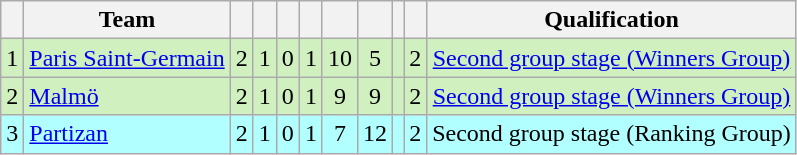<table class="wikitable" style="text-align:center">
<tr>
<th></th>
<th>Team</th>
<th></th>
<th></th>
<th></th>
<th></th>
<th></th>
<th></th>
<th></th>
<th></th>
<th>Qualification</th>
</tr>
<tr style="background:#D0F0C0;">
<td>1</td>
<td align="left"> <a href='#'>Paris Saint-Germain</a></td>
<td>2</td>
<td>1</td>
<td>0</td>
<td>1</td>
<td>10</td>
<td>5</td>
<td></td>
<td>2</td>
<td><a href='#'>Second group stage (Winners Group)</a></td>
</tr>
<tr style="background:#D0F0C0;">
<td>2</td>
<td align="left"> <a href='#'>Malmö</a></td>
<td>2</td>
<td>1</td>
<td>0</td>
<td>1</td>
<td>9</td>
<td>9</td>
<td></td>
<td>2</td>
<td><a href='#'>Second group stage (Winners Group)</a></td>
</tr>
<tr style="background:#B2FFFF;">
<td>3</td>
<td align="left"> <a href='#'>Partizan</a></td>
<td>2</td>
<td>1</td>
<td>0</td>
<td>1</td>
<td>7</td>
<td>12</td>
<td></td>
<td>2</td>
<td>Second group stage (Ranking Group)</td>
</tr>
</table>
